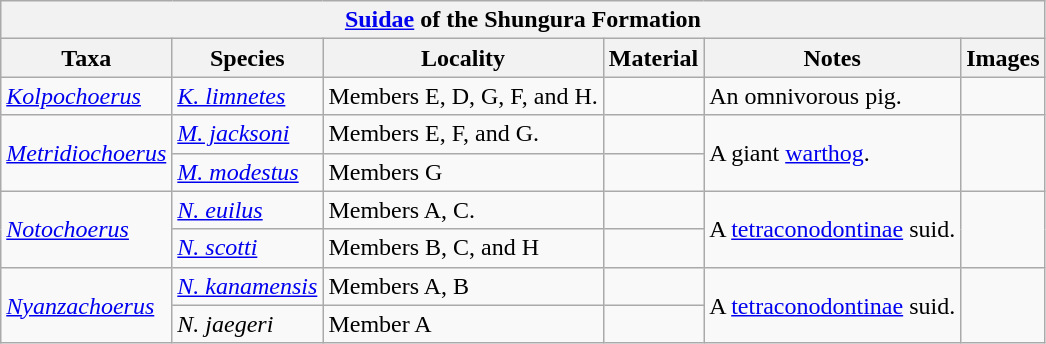<table class="wikitable" align="center">
<tr>
<th colspan="6" align="center"><strong><a href='#'>Suidae</a></strong> of the Shungura Formation</th>
</tr>
<tr>
<th>Taxa</th>
<th>Species</th>
<th>Locality</th>
<th>Material</th>
<th>Notes</th>
<th>Images</th>
</tr>
<tr>
<td><em><a href='#'>Kolpochoerus</a></em></td>
<td><em><a href='#'>K. limnetes</a></em></td>
<td>Members E, D, G, F, and H.</td>
<td></td>
<td>An omnivorous pig.</td>
<td></td>
</tr>
<tr>
<td rowspan = "2"><em><a href='#'>Metridiochoerus</a></em></td>
<td><em><a href='#'>M. jacksoni</a></em></td>
<td>Members E, F, and G.</td>
<td></td>
<td rowspan = "2">A giant <a href='#'>warthog</a>.</td>
<td rowspan = "2"></td>
</tr>
<tr>
<td><em><a href='#'>M. modestus</a></em></td>
<td>Members G</td>
<td></td>
</tr>
<tr>
<td rowspan = "2"><em><a href='#'>Notochoerus</a></em></td>
<td><em><a href='#'>N. euilus</a></em></td>
<td>Members A, C.</td>
<td></td>
<td rowspan = "2">A <a href='#'>tetraconodontinae</a> suid.</td>
<td rowspan = "2"></td>
</tr>
<tr>
<td><em><a href='#'>N. scotti</a></em></td>
<td>Members B, C, and H</td>
<td></td>
</tr>
<tr>
<td rowspan = "2"><em><a href='#'>Nyanzachoerus</a></em></td>
<td><em><a href='#'>N. kanamensis</a></em></td>
<td>Members A, B</td>
<td></td>
<td rowspan = "2">A <a href='#'>tetraconodontinae</a> suid.</td>
<td rowspan = "2"></td>
</tr>
<tr>
<td><em>N. jaegeri</em></td>
<td>Member A</td>
<td></td>
</tr>
</table>
